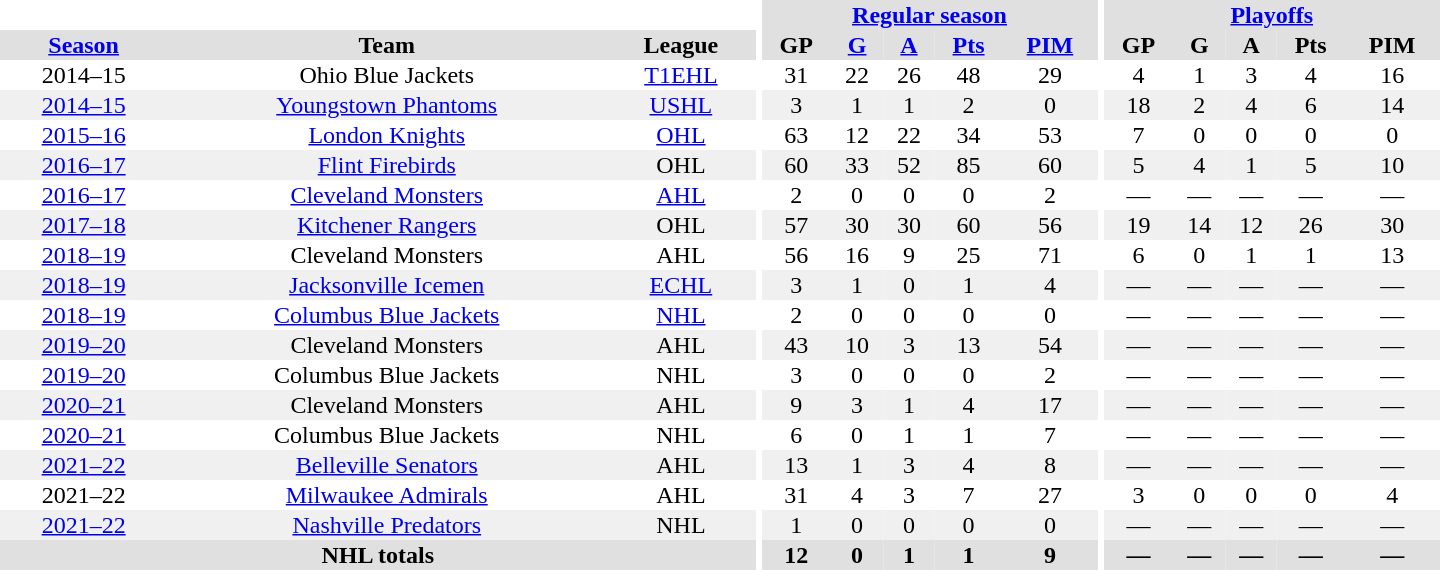<table border="0" cellpadding="1" cellspacing="0" style="text-align:center; width:60em">
<tr bgcolor="#e0e0e0">
<th colspan="3" bgcolor="#ffffff"></th>
<th rowspan="92" bgcolor="#ffffff"></th>
<th colspan="5"><a href='#'>Regular season</a></th>
<th rowspan="92" bgcolor="#ffffff"></th>
<th colspan="5"><a href='#'>Playoffs</a></th>
</tr>
<tr bgcolor="#e0e0e0">
<th><a href='#'>Season</a></th>
<th>Team</th>
<th>League</th>
<th>GP</th>
<th><a href='#'>G</a></th>
<th><a href='#'>A</a></th>
<th><a href='#'>Pts</a></th>
<th><a href='#'>PIM</a></th>
<th>GP</th>
<th>G</th>
<th>A</th>
<th>Pts</th>
<th>PIM</th>
</tr>
<tr>
<td>2014–15</td>
<td>Ohio Blue Jackets</td>
<td><a href='#'>T1EHL</a></td>
<td>31</td>
<td>22</td>
<td>26</td>
<td>48</td>
<td>29</td>
<td>4</td>
<td>1</td>
<td>3</td>
<td>4</td>
<td>16</td>
</tr>
<tr bgcolor="#f0f0f0">
<td><a href='#'>2014–15</a></td>
<td><a href='#'>Youngstown Phantoms</a></td>
<td><a href='#'>USHL</a></td>
<td>3</td>
<td>1</td>
<td>1</td>
<td>2</td>
<td>0</td>
<td>18</td>
<td>2</td>
<td>4</td>
<td>6</td>
<td>14</td>
</tr>
<tr>
<td><a href='#'>2015–16</a></td>
<td><a href='#'>London Knights</a></td>
<td><a href='#'>OHL</a></td>
<td>63</td>
<td>12</td>
<td>22</td>
<td>34</td>
<td>53</td>
<td>7</td>
<td>0</td>
<td>0</td>
<td>0</td>
<td>0</td>
</tr>
<tr bgcolor="#f0f0f0">
<td><a href='#'>2016–17</a></td>
<td><a href='#'>Flint Firebirds</a></td>
<td>OHL</td>
<td>60</td>
<td>33</td>
<td>52</td>
<td>85</td>
<td>60</td>
<td>5</td>
<td>4</td>
<td>1</td>
<td>5</td>
<td>10</td>
</tr>
<tr>
<td><a href='#'>2016–17</a></td>
<td><a href='#'>Cleveland Monsters</a></td>
<td><a href='#'>AHL</a></td>
<td>2</td>
<td>0</td>
<td>0</td>
<td>0</td>
<td>2</td>
<td>—</td>
<td>—</td>
<td>—</td>
<td>—</td>
<td>—</td>
</tr>
<tr bgcolor="#f0f0f0">
<td><a href='#'>2017–18</a></td>
<td><a href='#'>Kitchener Rangers</a></td>
<td>OHL</td>
<td>57</td>
<td>30</td>
<td>30</td>
<td>60</td>
<td>56</td>
<td>19</td>
<td>14</td>
<td>12</td>
<td>26</td>
<td>30</td>
</tr>
<tr>
<td><a href='#'>2018–19</a></td>
<td>Cleveland Monsters</td>
<td>AHL</td>
<td>56</td>
<td>16</td>
<td>9</td>
<td>25</td>
<td>71</td>
<td>6</td>
<td>0</td>
<td>1</td>
<td>1</td>
<td>13</td>
</tr>
<tr bgcolor="#f0f0f0">
<td><a href='#'>2018–19</a></td>
<td><a href='#'>Jacksonville Icemen</a></td>
<td><a href='#'>ECHL</a></td>
<td>3</td>
<td>1</td>
<td>0</td>
<td>1</td>
<td>4</td>
<td>—</td>
<td>—</td>
<td>—</td>
<td>—</td>
<td>—</td>
</tr>
<tr>
<td><a href='#'>2018–19</a></td>
<td><a href='#'>Columbus Blue Jackets</a></td>
<td><a href='#'>NHL</a></td>
<td>2</td>
<td>0</td>
<td>0</td>
<td>0</td>
<td>0</td>
<td>—</td>
<td>—</td>
<td>—</td>
<td>—</td>
<td>—</td>
</tr>
<tr bgcolor="#f0f0f0">
<td><a href='#'>2019–20</a></td>
<td>Cleveland Monsters</td>
<td>AHL</td>
<td>43</td>
<td>10</td>
<td>3</td>
<td>13</td>
<td>54</td>
<td>—</td>
<td>—</td>
<td>—</td>
<td>—</td>
<td>—</td>
</tr>
<tr>
<td><a href='#'>2019–20</a></td>
<td>Columbus Blue Jackets</td>
<td>NHL</td>
<td>3</td>
<td>0</td>
<td>0</td>
<td>0</td>
<td>2</td>
<td>—</td>
<td>—</td>
<td>—</td>
<td>—</td>
<td>—</td>
</tr>
<tr bgcolor="#f0f0f0">
<td><a href='#'>2020–21</a></td>
<td>Cleveland Monsters</td>
<td>AHL</td>
<td>9</td>
<td>3</td>
<td>1</td>
<td>4</td>
<td>17</td>
<td>—</td>
<td>—</td>
<td>—</td>
<td>—</td>
<td>—</td>
</tr>
<tr>
<td><a href='#'>2020–21</a></td>
<td>Columbus Blue Jackets</td>
<td>NHL</td>
<td>6</td>
<td>0</td>
<td>1</td>
<td>1</td>
<td>7</td>
<td>—</td>
<td>—</td>
<td>—</td>
<td>—</td>
<td>—</td>
</tr>
<tr bgcolor="#f0f0f0">
<td><a href='#'>2021–22</a></td>
<td><a href='#'>Belleville Senators</a></td>
<td>AHL</td>
<td>13</td>
<td>1</td>
<td>3</td>
<td>4</td>
<td>8</td>
<td>—</td>
<td>—</td>
<td>—</td>
<td>—</td>
<td>—</td>
</tr>
<tr>
<td>2021–22</td>
<td><a href='#'>Milwaukee Admirals</a></td>
<td>AHL</td>
<td>31</td>
<td>4</td>
<td>3</td>
<td>7</td>
<td>27</td>
<td>3</td>
<td>0</td>
<td>0</td>
<td>0</td>
<td>4</td>
</tr>
<tr bgcolor="#f0f0f0">
<td><a href='#'>2021–22</a></td>
<td><a href='#'>Nashville Predators</a></td>
<td>NHL</td>
<td>1</td>
<td>0</td>
<td>0</td>
<td>0</td>
<td>0</td>
<td>—</td>
<td>—</td>
<td>—</td>
<td>—</td>
<td>—</td>
</tr>
<tr bgcolor="#e0e0e0">
<th colspan="3">NHL totals</th>
<th>12</th>
<th>0</th>
<th>1</th>
<th>1</th>
<th>9</th>
<th>—</th>
<th>—</th>
<th>—</th>
<th>—</th>
<th>—</th>
</tr>
</table>
